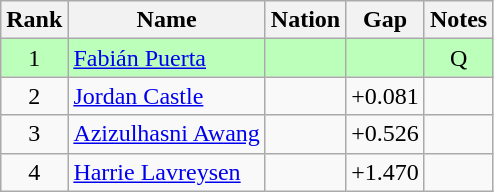<table class="wikitable sortable" style="text-align:center">
<tr>
<th>Rank</th>
<th>Name</th>
<th>Nation</th>
<th>Gap</th>
<th>Notes</th>
</tr>
<tr bgcolor=bbffbb>
<td>1</td>
<td align="left"><a href='#'>Fabián Puerta</a></td>
<td align="left"></td>
<td></td>
<td>Q</td>
</tr>
<tr>
<td>2</td>
<td align="left"><a href='#'>Jordan Castle</a></td>
<td align="left"></td>
<td>+0.081</td>
<td></td>
</tr>
<tr>
<td>3</td>
<td align="left"><a href='#'>Azizulhasni Awang</a></td>
<td align="left"></td>
<td>+0.526</td>
<td></td>
</tr>
<tr>
<td>4</td>
<td align="left"><a href='#'>Harrie Lavreysen</a></td>
<td align="left"></td>
<td>+1.470</td>
<td></td>
</tr>
</table>
